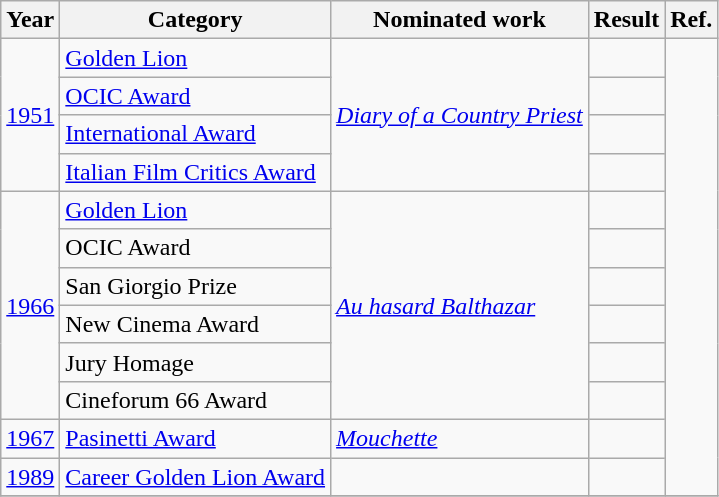<table class="wikitable">
<tr>
<th>Year</th>
<th>Category</th>
<th>Nominated work</th>
<th>Result</th>
<th>Ref.</th>
</tr>
<tr>
<td rowspan=4><a href='#'>1951</a></td>
<td><a href='#'>Golden Lion</a></td>
<td rowspan=4><em><a href='#'>Diary of a Country Priest</a></em></td>
<td></td>
<td rowspan=12></td>
</tr>
<tr>
<td><a href='#'>OCIC Award</a></td>
<td></td>
</tr>
<tr>
<td><a href='#'>International Award</a></td>
<td></td>
</tr>
<tr>
<td><a href='#'>Italian Film Critics Award</a></td>
<td></td>
</tr>
<tr>
<td rowspan=6><a href='#'>1966</a></td>
<td><a href='#'>Golden Lion</a></td>
<td rowspan=6><em><a href='#'>Au hasard Balthazar</a></em></td>
<td></td>
</tr>
<tr>
<td>OCIC Award</td>
<td></td>
</tr>
<tr>
<td>San Giorgio Prize</td>
<td></td>
</tr>
<tr>
<td>New Cinema Award</td>
<td></td>
</tr>
<tr>
<td>Jury Homage</td>
<td></td>
</tr>
<tr>
<td>Cineforum 66 Award</td>
<td></td>
</tr>
<tr>
<td><a href='#'>1967</a></td>
<td><a href='#'>Pasinetti Award</a></td>
<td><em><a href='#'>Mouchette</a></em></td>
<td></td>
</tr>
<tr>
<td><a href='#'>1989</a></td>
<td><a href='#'>Career Golden Lion Award</a></td>
<td></td>
<td></td>
</tr>
<tr>
</tr>
</table>
